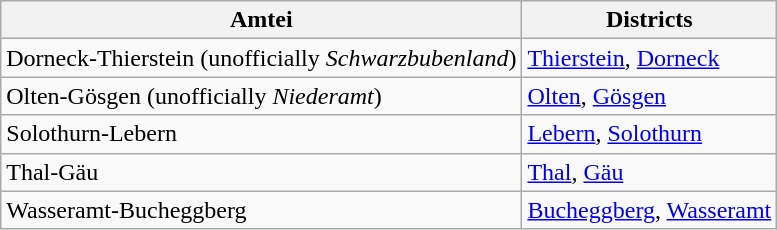<table class=wikitable>
<tr>
<th>Amtei</th>
<th>Districts</th>
</tr>
<tr>
<td>Dorneck-Thierstein (unofficially <em>Schwarzbubenland</em>)</td>
<td><a href='#'>Thierstein</a>, <a href='#'>Dorneck</a></td>
</tr>
<tr>
<td>Olten-Gösgen (unofficially <em>Niederamt</em>)</td>
<td><a href='#'>Olten</a>, <a href='#'>Gösgen</a></td>
</tr>
<tr>
<td>Solothurn-Lebern</td>
<td><a href='#'>Lebern</a>, <a href='#'>Solothurn</a></td>
</tr>
<tr>
<td>Thal-Gäu</td>
<td><a href='#'>Thal</a>, <a href='#'>Gäu</a></td>
</tr>
<tr>
<td>Wasseramt-Bucheggberg</td>
<td><a href='#'>Bucheggberg</a>, <a href='#'>Wasseramt</a></td>
</tr>
</table>
